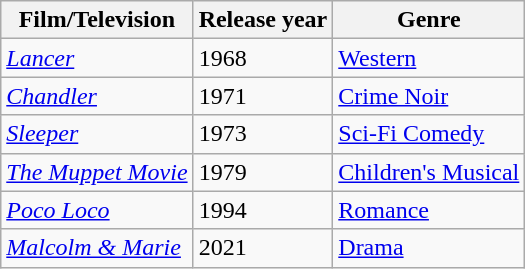<table class="wikitable">
<tr>
<th>Film/Television</th>
<th>Release year</th>
<th>Genre</th>
</tr>
<tr>
<td><em><a href='#'>Lancer</a></em></td>
<td>1968</td>
<td><a href='#'>Western</a></td>
</tr>
<tr>
<td><em><a href='#'>Chandler</a></em></td>
<td>1971</td>
<td><a href='#'>Crime Noir</a></td>
</tr>
<tr>
<td><em><a href='#'>Sleeper</a></em></td>
<td>1973</td>
<td><a href='#'>Sci-Fi Comedy</a></td>
</tr>
<tr>
<td><em><a href='#'>The Muppet Movie</a></em></td>
<td>1979</td>
<td><a href='#'>Children's Musical</a></td>
</tr>
<tr>
<td><em><a href='#'>Poco Loco</a></em></td>
<td>1994</td>
<td><a href='#'>Romance</a></td>
</tr>
<tr>
<td><em><a href='#'>Malcolm & Marie</a></em></td>
<td>2021</td>
<td><a href='#'>Drama</a></td>
</tr>
</table>
